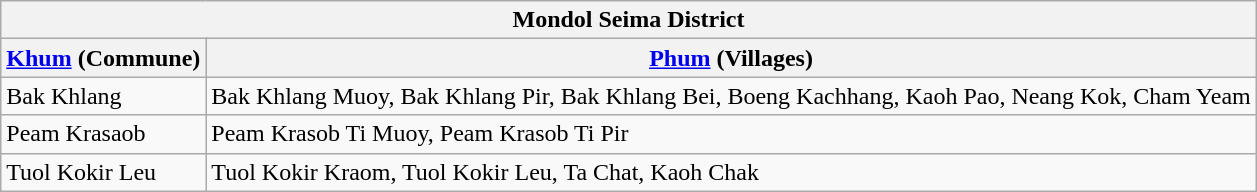<table class="wikitable">
<tr>
<th colspan="2">Mondol Seima District</th>
</tr>
<tr>
<th><a href='#'>Khum</a> (Commune)</th>
<th><a href='#'>Phum</a> (Villages)</th>
</tr>
<tr>
<td>Bak Khlang</td>
<td>Bak Khlang Muoy, Bak Khlang Pir, Bak Khlang Bei, Boeng Kachhang, Kaoh Pao, Neang Kok, Cham Yeam</td>
</tr>
<tr>
<td>Peam Krasaob</td>
<td>Peam Krasob Ti Muoy, Peam Krasob Ti Pir</td>
</tr>
<tr>
<td>Tuol Kokir Leu</td>
<td>Tuol Kokir Kraom, Tuol Kokir Leu, Ta Chat, Kaoh Chak</td>
</tr>
</table>
